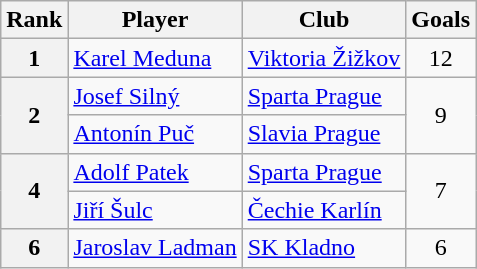<table class="wikitable" style="text-align:center">
<tr>
<th>Rank</th>
<th>Player</th>
<th>Club</th>
<th>Goals</th>
</tr>
<tr>
<th>1</th>
<td align="left"> <a href='#'>Karel Meduna</a></td>
<td align="left"><a href='#'>Viktoria Žižkov</a></td>
<td>12</td>
</tr>
<tr>
<th rowspan="2">2</th>
<td align="left"> <a href='#'>Josef Silný</a></td>
<td align="left"><a href='#'>Sparta Prague</a></td>
<td rowspan="2">9</td>
</tr>
<tr>
<td align="left"> <a href='#'>Antonín Puč</a></td>
<td align="left"><a href='#'>Slavia Prague</a></td>
</tr>
<tr>
<th rowspan="2">4</th>
<td align="left"> <a href='#'>Adolf Patek</a></td>
<td align="left"><a href='#'>Sparta Prague</a></td>
<td rowspan="2">7</td>
</tr>
<tr>
<td align="left"> <a href='#'>Jiří Šulc</a></td>
<td align="left"><a href='#'>Čechie Karlín</a></td>
</tr>
<tr>
<th>6</th>
<td align="left"> <a href='#'>Jaroslav Ladman</a></td>
<td align="left"><a href='#'>SK Kladno</a></td>
<td>6</td>
</tr>
</table>
